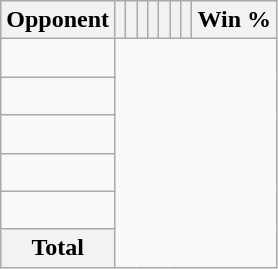<table class="wikitable sortable collapsible collapsed" style="text-align: center;">
<tr>
<th>Opponent</th>
<th></th>
<th></th>
<th></th>
<th></th>
<th></th>
<th></th>
<th></th>
<th>Win %</th>
</tr>
<tr>
<td align="left"><br></td>
</tr>
<tr>
<td align="left"><br></td>
</tr>
<tr>
<td align="left"><br></td>
</tr>
<tr>
<td align="left"><br></td>
</tr>
<tr>
<td align="left"><br></td>
</tr>
<tr class="sortbottom">
<th>Total<br></th>
</tr>
</table>
